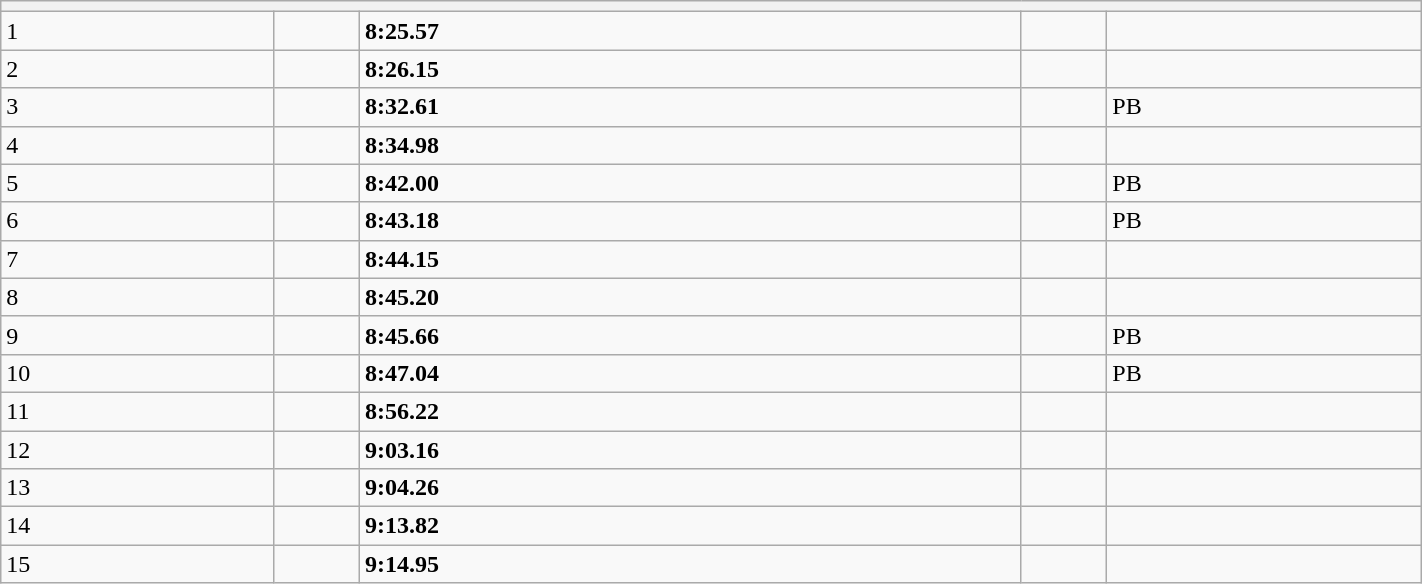<table class="wikitable" width=75%>
<tr>
<th colspan="5"></th>
</tr>
<tr>
<td>1</td>
<td></td>
<td><strong>8:25.57</strong></td>
<td></td>
<td></td>
</tr>
<tr>
<td>2</td>
<td></td>
<td><strong>8:26.15</strong></td>
<td></td>
<td></td>
</tr>
<tr>
<td>3</td>
<td></td>
<td><strong>8:32.61</strong></td>
<td></td>
<td>PB</td>
</tr>
<tr>
<td>4</td>
<td></td>
<td><strong>8:34.98</strong></td>
<td></td>
<td></td>
</tr>
<tr>
<td>5</td>
<td></td>
<td><strong>8:42.00</strong></td>
<td></td>
<td>PB</td>
</tr>
<tr>
<td>6</td>
<td></td>
<td><strong>8:43.18</strong></td>
<td></td>
<td>PB</td>
</tr>
<tr>
<td>7</td>
<td></td>
<td><strong>8:44.15</strong></td>
<td></td>
<td></td>
</tr>
<tr>
<td>8</td>
<td></td>
<td><strong>8:45.20</strong></td>
<td></td>
<td></td>
</tr>
<tr>
<td>9</td>
<td></td>
<td><strong>8:45.66</strong></td>
<td></td>
<td>PB</td>
</tr>
<tr>
<td>10</td>
<td></td>
<td><strong>8:47.04</strong></td>
<td></td>
<td>PB</td>
</tr>
<tr>
<td>11</td>
<td></td>
<td><strong>8:56.22</strong></td>
<td></td>
<td></td>
</tr>
<tr>
<td>12</td>
<td></td>
<td><strong>9:03.16</strong></td>
<td></td>
<td></td>
</tr>
<tr>
<td>13</td>
<td></td>
<td><strong>9:04.26</strong></td>
<td></td>
<td></td>
</tr>
<tr>
<td>14</td>
<td></td>
<td><strong>9:13.82</strong></td>
<td></td>
<td></td>
</tr>
<tr>
<td>15</td>
<td></td>
<td><strong>9:14.95</strong></td>
<td></td>
<td></td>
</tr>
</table>
